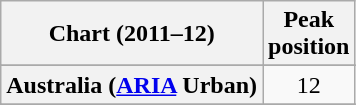<table class="wikitable sortable plainrowheaders" style="text-align:center">
<tr>
<th scope="col">Chart (2011–12)</th>
<th scope="col">Peak<br>position</th>
</tr>
<tr>
</tr>
<tr>
<th scope="row">Australia (<a href='#'>ARIA</a> Urban)</th>
<td>12</td>
</tr>
<tr>
</tr>
<tr>
</tr>
<tr>
</tr>
<tr>
</tr>
<tr>
</tr>
<tr>
</tr>
<tr>
</tr>
<tr>
</tr>
<tr>
</tr>
<tr>
</tr>
<tr>
</tr>
<tr>
</tr>
<tr>
</tr>
<tr>
</tr>
<tr>
</tr>
<tr>
</tr>
<tr>
</tr>
<tr>
</tr>
<tr>
</tr>
<tr>
</tr>
<tr>
</tr>
</table>
